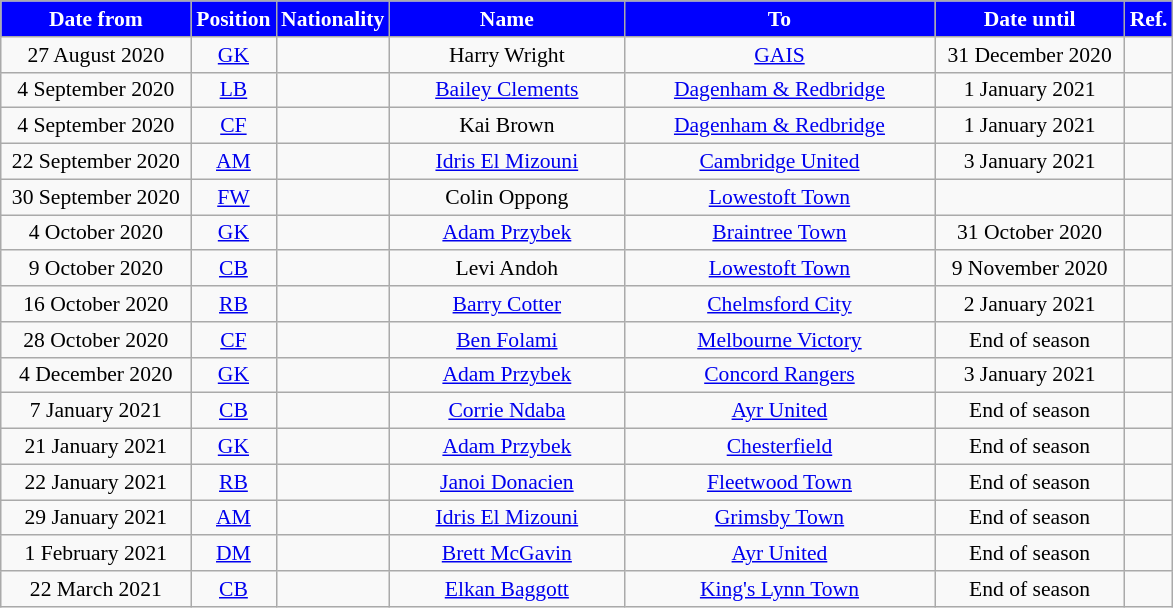<table class="wikitable"  style="text-align:center; font-size:90%; ">
<tr>
<th style="background:blue; color:white; width:120px;">Date from</th>
<th style="background:blue; color:white; width:50px;">Position</th>
<th style="background:blue; color:white; width:50px;">Nationality</th>
<th style="background:blue; color:white; width:150px;">Name</th>
<th style="background:blue; color:white; width:200px;">To</th>
<th style="background:blue; color:white; width:120px;">Date until</th>
<th style="background:blue; color:white; width:25px;">Ref.</th>
</tr>
<tr>
<td>27 August 2020</td>
<td><a href='#'>GK</a></td>
<td></td>
<td>Harry Wright</td>
<td> <a href='#'>GAIS</a></td>
<td>31 December 2020</td>
<td></td>
</tr>
<tr>
<td>4 September 2020</td>
<td><a href='#'>LB</a></td>
<td></td>
<td><a href='#'>Bailey Clements</a></td>
<td> <a href='#'>Dagenham & Redbridge</a></td>
<td>1 January 2021</td>
<td></td>
</tr>
<tr>
<td>4 September 2020</td>
<td><a href='#'>CF</a></td>
<td></td>
<td>Kai Brown</td>
<td> <a href='#'>Dagenham & Redbridge</a></td>
<td>1 January 2021</td>
<td></td>
</tr>
<tr>
<td>22 September 2020</td>
<td><a href='#'>AM</a></td>
<td></td>
<td><a href='#'>Idris El Mizouni</a></td>
<td> <a href='#'>Cambridge United</a></td>
<td>3 January 2021</td>
<td></td>
</tr>
<tr>
<td>30 September 2020</td>
<td><a href='#'>FW</a></td>
<td></td>
<td>Colin Oppong</td>
<td> <a href='#'>Lowestoft Town</a></td>
<td></td>
<td></td>
</tr>
<tr>
<td>4 October 2020</td>
<td><a href='#'>GK</a></td>
<td></td>
<td><a href='#'>Adam Przybek</a></td>
<td> <a href='#'>Braintree Town</a></td>
<td>31 October 2020</td>
<td></td>
</tr>
<tr>
<td>9 October 2020</td>
<td><a href='#'>CB</a></td>
<td></td>
<td>Levi Andoh</td>
<td> <a href='#'>Lowestoft Town</a></td>
<td>9 November 2020</td>
<td></td>
</tr>
<tr>
<td>16 October 2020</td>
<td><a href='#'>RB</a></td>
<td></td>
<td><a href='#'>Barry Cotter</a></td>
<td> <a href='#'>Chelmsford City</a></td>
<td>2 January 2021</td>
<td></td>
</tr>
<tr>
<td>28 October 2020</td>
<td><a href='#'>CF</a></td>
<td></td>
<td><a href='#'>Ben Folami</a></td>
<td> <a href='#'>Melbourne Victory</a></td>
<td>End of season</td>
<td></td>
</tr>
<tr>
<td>4 December 2020</td>
<td><a href='#'>GK</a></td>
<td></td>
<td><a href='#'>Adam Przybek</a></td>
<td> <a href='#'>Concord Rangers</a></td>
<td>3 January 2021</td>
<td></td>
</tr>
<tr>
<td>7 January 2021</td>
<td><a href='#'>CB</a></td>
<td></td>
<td><a href='#'>Corrie Ndaba</a></td>
<td> <a href='#'>Ayr United</a></td>
<td>End of season</td>
<td></td>
</tr>
<tr>
<td>21 January 2021</td>
<td><a href='#'>GK</a></td>
<td></td>
<td><a href='#'>Adam Przybek</a></td>
<td> <a href='#'>Chesterfield</a></td>
<td>End of season</td>
<td></td>
</tr>
<tr>
<td>22 January 2021</td>
<td><a href='#'>RB</a></td>
<td></td>
<td><a href='#'>Janoi Donacien</a></td>
<td> <a href='#'>Fleetwood Town</a></td>
<td>End of season</td>
<td></td>
</tr>
<tr>
<td>29 January 2021</td>
<td><a href='#'>AM</a></td>
<td></td>
<td><a href='#'>Idris El Mizouni</a></td>
<td> <a href='#'>Grimsby Town</a></td>
<td>End of season</td>
<td></td>
</tr>
<tr>
<td>1 February 2021</td>
<td><a href='#'>DM</a></td>
<td></td>
<td><a href='#'>Brett McGavin</a></td>
<td> <a href='#'>Ayr United</a></td>
<td>End of season</td>
<td></td>
</tr>
<tr>
<td>22 March 2021</td>
<td><a href='#'>CB</a></td>
<td></td>
<td><a href='#'>Elkan Baggott</a></td>
<td> <a href='#'>King's Lynn Town</a></td>
<td>End of season</td>
<td></td>
</tr>
</table>
